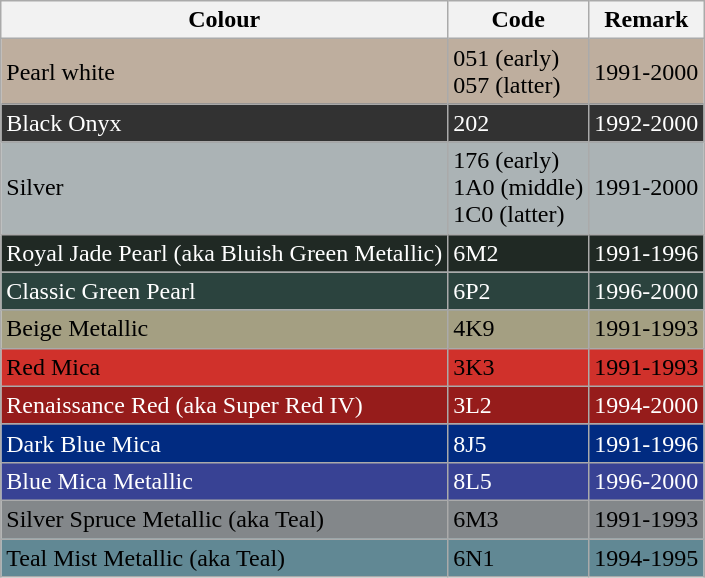<table class="wikitable sortable">
<tr>
<th>Colour</th>
<th>Code</th>
<th>Remark</th>
</tr>
<tr style="background: #beae9e">
<td>Pearl white</td>
<td>051 (early)<br> 057 (latter)</td>
<td>1991-2000</td>
</tr>
<tr style="background: #323232; color:white">
<td>Black Onyx</td>
<td>202</td>
<td>1992-2000</td>
</tr>
<tr style="background: #abb3b5">
<td>Silver</td>
<td>176 (early)<br> 1A0 (middle)<br> 1C0 (latter)</td>
<td>1991-2000</td>
</tr>
<tr style="background: #202924; color:white">
<td>Royal Jade Pearl (aka Bluish Green Metallic)</td>
<td>6M2</td>
<td>1991-1996</td>
</tr>
<tr style="background: #2b433e; color:white">
<td>Classic Green Pearl</td>
<td>6P2</td>
<td>1996-2000</td>
</tr>
<tr style="background: #A49F82">
<td>Beige Metallic</td>
<td>4K9</td>
<td>1991-1993</td>
</tr>
<tr style="background: #D0312B">
<td>Red Mica</td>
<td>3K3</td>
<td>1991-1993</td>
</tr>
<tr style="background: #961c1b; color:white">
<td>Renaissance Red (aka Super Red IV)</td>
<td>3L2</td>
<td>1994-2000</td>
</tr>
<tr style="background: #012B81; color:white">
<td>Dark Blue Mica</td>
<td>8J5</td>
<td>1991-1996</td>
</tr>
<tr style="background: #384294; color:white">
<td>Blue Mica Metallic</td>
<td>8L5</td>
<td>1996-2000</td>
</tr>
<tr style="background: #83878A">
<td>Silver Spruce Metallic (aka Teal)</td>
<td>6M3</td>
<td>1991-1993</td>
</tr>
<tr style="background: #618894">
<td>Teal Mist Metallic (aka Teal)</td>
<td>6N1</td>
<td>1994-1995</td>
</tr>
</table>
